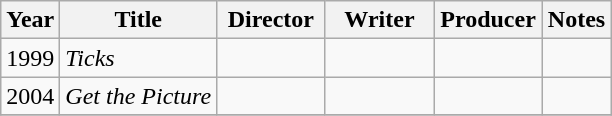<table class="wikitable">
<tr>
<th>Year</th>
<th>Title</th>
<th width="65">Director</th>
<th width="65">Writer</th>
<th width="65">Producer</th>
<th>Notes</th>
</tr>
<tr>
<td>1999</td>
<td><em>Ticks</em></td>
<td></td>
<td></td>
<td></td>
<td></td>
</tr>
<tr>
<td>2004</td>
<td><em>Get the Picture</em></td>
<td></td>
<td></td>
<td></td>
<td></td>
</tr>
<tr>
</tr>
</table>
